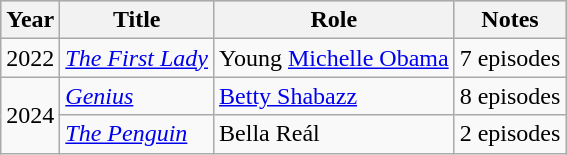<table class="wikitable">
<tr style="background:#ccc; text-align:center;">
<th>Year</th>
<th>Title</th>
<th>Role</th>
<th>Notes</th>
</tr>
<tr>
<td>2022</td>
<td><em><a href='#'>The First Lady</a></em></td>
<td>Young <a href='#'>Michelle Obama</a></td>
<td>7 episodes</td>
</tr>
<tr>
<td rowspan="2">2024</td>
<td><em><a href='#'>Genius</a></em></td>
<td><a href='#'>Betty Shabazz</a></td>
<td>8 episodes</td>
</tr>
<tr>
<td><em><a href='#'>The Penguin</a></em></td>
<td>Bella Reál</td>
<td>2 episodes</td>
</tr>
</table>
